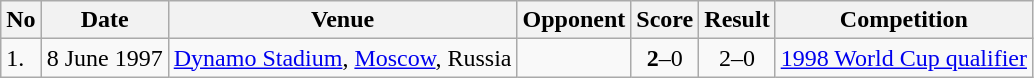<table class="wikitable" style="font-size:100%;">
<tr>
<th>No</th>
<th>Date</th>
<th>Venue</th>
<th>Opponent</th>
<th>Score</th>
<th>Result</th>
<th>Competition</th>
</tr>
<tr>
<td>1.</td>
<td>8 June 1997</td>
<td><a href='#'>Dynamo Stadium</a>, <a href='#'>Moscow</a>, Russia</td>
<td></td>
<td align=center><strong>2</strong>–0</td>
<td align=center>2–0</td>
<td><a href='#'>1998 World Cup qualifier</a></td>
</tr>
</table>
